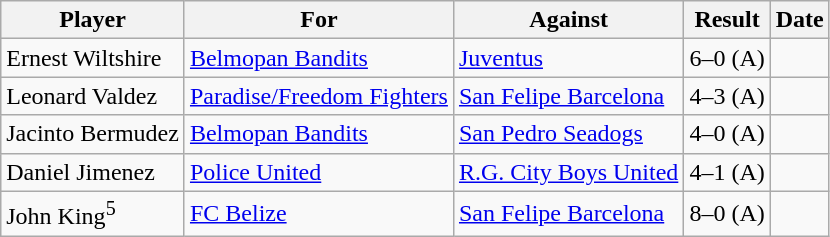<table class="wikitable">
<tr>
<th>Player</th>
<th>For</th>
<th>Against</th>
<th align=center>Result</th>
<th>Date</th>
</tr>
<tr>
<td> Ernest Wiltshire</td>
<td><a href='#'>Belmopan Bandits</a></td>
<td><a href='#'>Juventus</a></td>
<td align="center">6–0 (A)</td>
<td></td>
</tr>
<tr>
<td> Leonard Valdez</td>
<td><a href='#'>Paradise/Freedom Fighters</a></td>
<td><a href='#'>San Felipe Barcelona</a></td>
<td align="center">4–3 (A)</td>
<td></td>
</tr>
<tr>
<td> Jacinto Bermudez</td>
<td><a href='#'>Belmopan Bandits</a></td>
<td><a href='#'>San Pedro Seadogs</a></td>
<td align="center">4–0 (A)</td>
<td></td>
</tr>
<tr>
<td> Daniel Jimenez</td>
<td><a href='#'>Police United</a></td>
<td><a href='#'>R.G. City Boys United</a></td>
<td align="center">4–1 (A)</td>
<td></td>
</tr>
<tr>
<td> John King<sup>5</sup></td>
<td><a href='#'>FC Belize</a></td>
<td><a href='#'>San Felipe Barcelona</a></td>
<td align="center">8–0 (A)</td>
<td></td>
</tr>
</table>
